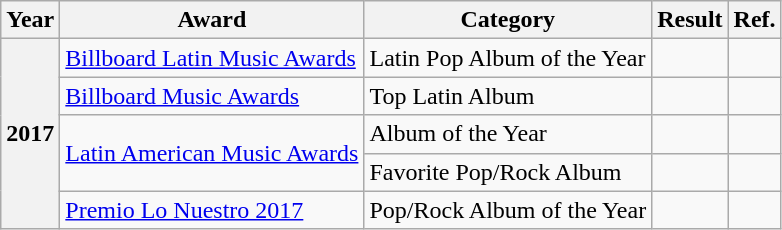<table class="wikitable plainrowheaders">
<tr>
<th>Year</th>
<th>Award</th>
<th>Category</th>
<th>Result</th>
<th>Ref.</th>
</tr>
<tr>
<th rowspan="6" style="text-align:center;" scope="row">2017</th>
<td><a href='#'>Billboard Latin Music Awards</a></td>
<td>Latin Pop Album of the Year</td>
<td></td>
<td></td>
</tr>
<tr>
<td><a href='#'>Billboard Music Awards</a></td>
<td>Top Latin Album</td>
<td></td>
<td></td>
</tr>
<tr>
<td rowspan=2><a href='#'>Latin American Music Awards</a></td>
<td>Album of the Year</td>
<td></td>
<td></td>
</tr>
<tr>
<td>Favorite Pop/Rock Album</td>
<td></td>
<td></td>
</tr>
<tr>
<td><a href='#'>Premio Lo Nuestro 2017</a></td>
<td>Pop/Rock Album of the Year</td>
<td></td>
<td></td>
</tr>
</table>
